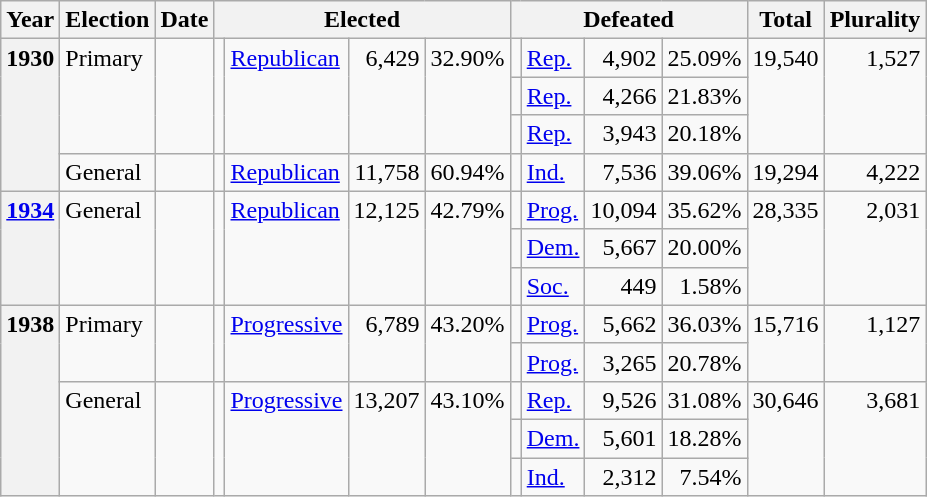<table class=wikitable>
<tr>
<th>Year</th>
<th>Election</th>
<th>Date</th>
<th ! colspan="4">Elected</th>
<th ! colspan="4">Defeated</th>
<th>Total</th>
<th>Plurality</th>
</tr>
<tr>
<th rowspan="4" valign="top">1930</th>
<td rowspan="3" valign="top">Primary</td>
<td rowspan="3" valign="top"></td>
<td rowspan="3" valign="top"></td>
<td rowspan="3" valign="top" ><a href='#'>Republican</a></td>
<td rowspan="3" valign="top" align="right">6,429</td>
<td rowspan="3" valign="top" align="right">32.90%</td>
<td valign="top"></td>
<td valign="top" ><a href='#'>Rep.</a></td>
<td valign="top" align="right">4,902</td>
<td valign="top" align="right">25.09%</td>
<td rowspan="3" valign="top" align="right">19,540</td>
<td rowspan="3" valign="top" align="right">1,527</td>
</tr>
<tr>
<td valign="top"></td>
<td valign="top" ><a href='#'>Rep.</a></td>
<td valign="top" align="right">4,266</td>
<td valign="top" align="right">21.83%</td>
</tr>
<tr>
<td valign="top"></td>
<td valign="top" ><a href='#'>Rep.</a></td>
<td valign="top" align="right">3,943</td>
<td valign="top" align="right">20.18%</td>
</tr>
<tr>
<td valign="top">General</td>
<td valign="top"></td>
<td valign="top"></td>
<td valign="top" ><a href='#'>Republican</a></td>
<td valign="top" align="right">11,758</td>
<td valign="top" align="right">60.94%</td>
<td valign="top"></td>
<td valign="top" ><a href='#'>Ind.</a></td>
<td valign="top" align="right">7,536</td>
<td valign="top" align="right">39.06%</td>
<td valign="top" align="right">19,294</td>
<td valign="top" align="right">4,222</td>
</tr>
<tr>
<th rowspan="3" valign="top"><a href='#'>1934</a></th>
<td rowspan="3" valign="top">General</td>
<td rowspan="3" valign="top"></td>
<td rowspan="3" valign="top"></td>
<td rowspan="3" valign="top" ><a href='#'>Republican</a></td>
<td rowspan="3" valign="top" align="right">12,125</td>
<td rowspan="3" valign="top" align="right">42.79%</td>
<td valign="top"></td>
<td valign="top" ><a href='#'>Prog.</a></td>
<td valign="top" align="right">10,094</td>
<td valign="top" align="right">35.62%</td>
<td rowspan="3" valign="top" align="right">28,335</td>
<td rowspan="3" valign="top" align="right">2,031</td>
</tr>
<tr>
<td valign="top"></td>
<td valign="top" ><a href='#'>Dem.</a></td>
<td valign="top" align="right">5,667</td>
<td valign="top" align="right">20.00%</td>
</tr>
<tr>
<td valign="top"></td>
<td valign="top" ><a href='#'>Soc.</a></td>
<td valign="top" align="right">449</td>
<td valign="top" align="right">1.58%</td>
</tr>
<tr>
<th rowspan="5" valign="top">1938</th>
<td rowspan="2" valign="top">Primary</td>
<td rowspan="2" valign="top"></td>
<td rowspan="2" valign="top"></td>
<td rowspan="2" valign="top" ><a href='#'>Progressive</a></td>
<td rowspan="2" valign="top" align="right">6,789</td>
<td rowspan="2" valign="top" align="right">43.20%</td>
<td valign="top"></td>
<td valign="top" ><a href='#'>Prog.</a></td>
<td valign="top" align="right">5,662</td>
<td valign="top" align="right">36.03%</td>
<td rowspan="2" valign="top" align="right">15,716</td>
<td rowspan="2" valign="top" align="right">1,127</td>
</tr>
<tr>
<td valign="top"></td>
<td valign="top" ><a href='#'>Prog.</a></td>
<td valign="top" align="right">3,265</td>
<td valign="top" align="right">20.78%</td>
</tr>
<tr>
<td rowspan="3" valign="top">General</td>
<td rowspan="3" valign="top"></td>
<td rowspan="3" valign="top"></td>
<td rowspan="3" valign="top" ><a href='#'>Progressive</a></td>
<td rowspan="3" valign="top" align="right">13,207</td>
<td rowspan="3" valign="top" align="right">43.10%</td>
<td valign="top"></td>
<td valign="top" ><a href='#'>Rep.</a></td>
<td valign="top" align="right">9,526</td>
<td valign="top" align="right">31.08%</td>
<td rowspan="3" valign="top" align="right">30,646</td>
<td rowspan="3" valign="top" align="right">3,681</td>
</tr>
<tr>
<td valign="top"></td>
<td valign="top" ><a href='#'>Dem.</a></td>
<td valign="top" align="right">5,601</td>
<td valign="top" align="right">18.28%</td>
</tr>
<tr>
<td valign="top"></td>
<td valign="top" ><a href='#'>Ind.</a></td>
<td valign="top" align="right">2,312</td>
<td valign="top" align="right">7.54%</td>
</tr>
</table>
